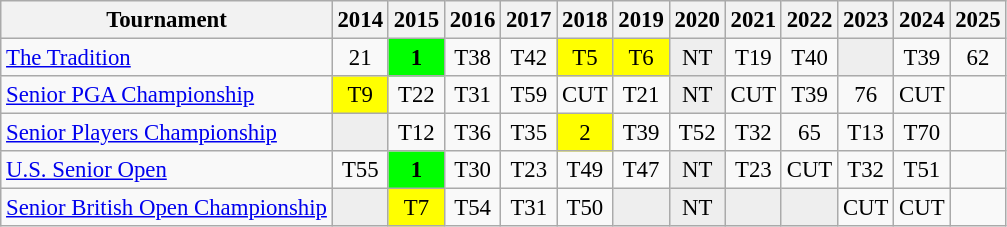<table class="wikitable" style="font-size:95%;text-align:center;">
<tr>
<th>Tournament</th>
<th>2014</th>
<th>2015</th>
<th>2016</th>
<th>2017</th>
<th>2018</th>
<th>2019</th>
<th>2020</th>
<th>2021</th>
<th>2022</th>
<th>2023</th>
<th>2024</th>
<th>2025</th>
</tr>
<tr>
<td align=left><a href='#'>The Tradition</a></td>
<td>21</td>
<td style="background:lime;"><strong>1</strong></td>
<td>T38</td>
<td>T42</td>
<td style="background:yellow;">T5</td>
<td style="background:yellow;">T6</td>
<td style="background:#eeeeee;">NT</td>
<td>T19</td>
<td>T40</td>
<td style="background:#eeeeee;"></td>
<td>T39</td>
<td>62</td>
</tr>
<tr>
<td align=left><a href='#'>Senior PGA Championship</a></td>
<td style="background:yellow;">T9</td>
<td>T22</td>
<td>T31</td>
<td>T59</td>
<td>CUT</td>
<td>T21</td>
<td style="background:#eeeeee;">NT</td>
<td>CUT</td>
<td>T39</td>
<td>76</td>
<td>CUT</td>
<td></td>
</tr>
<tr>
<td align=left><a href='#'>Senior Players Championship</a></td>
<td style="background:#eeeeee;"></td>
<td>T12</td>
<td>T36</td>
<td>T35</td>
<td style="background:yellow;">2</td>
<td>T39</td>
<td>T52</td>
<td>T32</td>
<td>65</td>
<td>T13</td>
<td>T70</td>
<td></td>
</tr>
<tr>
<td align=left><a href='#'>U.S. Senior Open</a></td>
<td>T55</td>
<td style="background:lime;"><strong>1</strong></td>
<td>T30</td>
<td>T23</td>
<td>T49</td>
<td>T47</td>
<td style="background:#eeeeee;">NT</td>
<td>T23</td>
<td>CUT</td>
<td>T32</td>
<td>T51</td>
<td></td>
</tr>
<tr>
<td align=left><a href='#'>Senior British Open Championship</a></td>
<td style="background:#eeeeee;"></td>
<td style="background:yellow;">T7</td>
<td>T54</td>
<td>T31</td>
<td>T50</td>
<td style="background:#eeeeee;"></td>
<td style="background:#eeeeee;">NT</td>
<td style="background:#eeeeee;"></td>
<td style="background:#eeeeee;"></td>
<td>CUT</td>
<td>CUT</td>
<td></td>
</tr>
</table>
